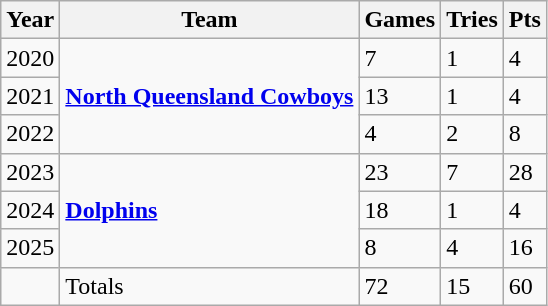<table class="wikitable">
<tr>
<th>Year</th>
<th>Team</th>
<th>Games</th>
<th>Tries</th>
<th>Pts</th>
</tr>
<tr>
<td>2020</td>
<td rowspan="3"> <strong><a href='#'>North Queensland Cowboys</a></strong></td>
<td>7</td>
<td>1</td>
<td>4</td>
</tr>
<tr>
<td>2021</td>
<td>13</td>
<td>1</td>
<td>4</td>
</tr>
<tr>
<td>2022</td>
<td>4</td>
<td>2</td>
<td>8</td>
</tr>
<tr>
<td>2023</td>
<td rowspan="3"> <strong><a href='#'>Dolphins</a></strong></td>
<td>23</td>
<td>7</td>
<td>28</td>
</tr>
<tr>
<td>2024</td>
<td>18</td>
<td>1</td>
<td>4</td>
</tr>
<tr>
<td>2025</td>
<td>8</td>
<td>4</td>
<td>16</td>
</tr>
<tr>
<td></td>
<td>Totals</td>
<td>72</td>
<td>15</td>
<td>60</td>
</tr>
</table>
